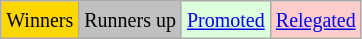<table class="wikitable" align="center">
<tr>
<td bgcolor=gold><small>Winners</small></td>
<td bgcolor=silver><small>Runners up</small></td>
<td bgcolor="#ddffdd"><small><a href='#'>Promoted</a></small></td>
<td bgcolor="#ffcccc"><small><a href='#'>Relegated</a></small></td>
</tr>
</table>
